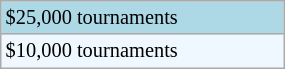<table class="wikitable"  style="font-size:85%; width:15%;">
<tr style="background:lightblue;">
<td>$25,000 tournaments</td>
</tr>
<tr style="background:#f0f8ff;">
<td>$10,000 tournaments</td>
</tr>
</table>
